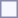<table style="border:1px solid #8888aa; background-color:#f7f8ff; padding:5px; font-size:95%; margin: 0px 12px 12px 0px;">
</table>
